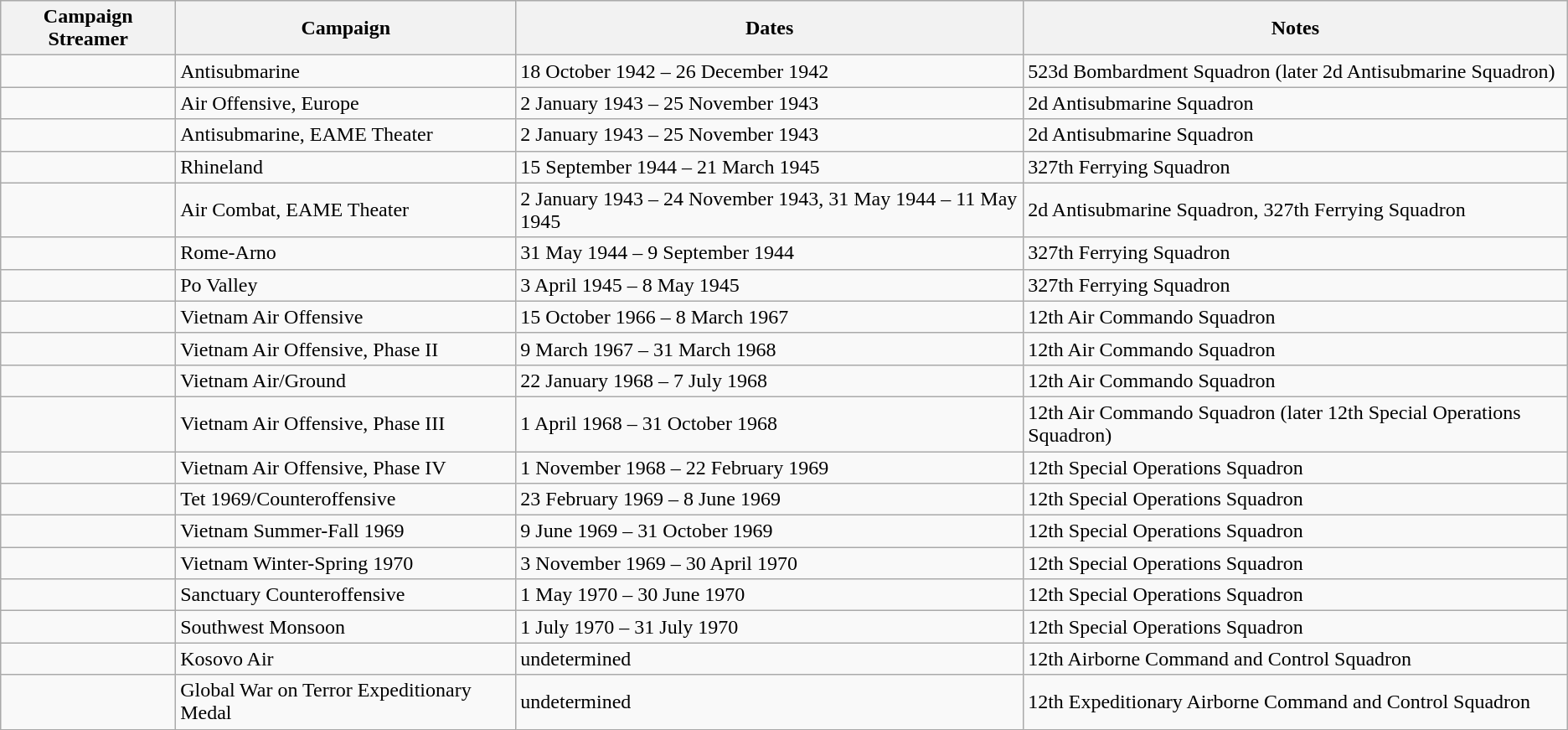<table class="wikitable">
<tr style="background:#efefef;">
<th>Campaign Streamer</th>
<th>Campaign</th>
<th>Dates</th>
<th>Notes</th>
</tr>
<tr>
<td></td>
<td>Antisubmarine</td>
<td>18 October 1942 – 26 December 1942</td>
<td>523d Bombardment Squadron (later 2d Antisubmarine Squadron)</td>
</tr>
<tr>
<td></td>
<td>Air Offensive, Europe</td>
<td>2 January 1943 – 25 November 1943</td>
<td>2d Antisubmarine Squadron</td>
</tr>
<tr>
<td></td>
<td>Antisubmarine, EAME Theater</td>
<td>2 January 1943 – 25 November 1943</td>
<td>2d Antisubmarine Squadron</td>
</tr>
<tr>
<td></td>
<td>Rhineland</td>
<td>15 September 1944 – 21 March 1945</td>
<td>327th Ferrying Squadron</td>
</tr>
<tr>
<td></td>
<td>Air Combat, EAME Theater</td>
<td>2 January 1943 – 24 November 1943, 31 May 1944 – 11 May 1945</td>
<td>2d Antisubmarine Squadron, 327th Ferrying Squadron</td>
</tr>
<tr>
<td></td>
<td>Rome-Arno</td>
<td>31 May 1944 – 9 September 1944</td>
<td>327th Ferrying Squadron</td>
</tr>
<tr>
<td></td>
<td>Po Valley</td>
<td>3 April 1945 – 8 May 1945</td>
<td>327th Ferrying Squadron</td>
</tr>
<tr>
<td></td>
<td>Vietnam Air Offensive</td>
<td>15 October 1966 – 8 March 1967</td>
<td>12th Air Commando Squadron</td>
</tr>
<tr>
<td></td>
<td>Vietnam Air Offensive, Phase II</td>
<td>9 March 1967 – 31 March 1968</td>
<td>12th Air Commando Squadron</td>
</tr>
<tr>
<td></td>
<td>Vietnam Air/Ground</td>
<td>22 January 1968 – 7 July 1968</td>
<td>12th Air Commando Squadron</td>
</tr>
<tr>
<td></td>
<td>Vietnam Air Offensive, Phase III</td>
<td>1 April 1968 – 31 October 1968</td>
<td>12th Air Commando Squadron (later 12th Special Operations Squadron)</td>
</tr>
<tr>
<td></td>
<td>Vietnam Air Offensive, Phase IV</td>
<td>1 November 1968 – 22 February 1969</td>
<td>12th Special Operations Squadron</td>
</tr>
<tr>
<td></td>
<td>Tet 1969/Counteroffensive</td>
<td>23 February 1969 – 8 June 1969</td>
<td>12th Special Operations Squadron</td>
</tr>
<tr>
<td></td>
<td>Vietnam Summer-Fall 1969</td>
<td>9 June 1969 – 31 October 1969</td>
<td>12th Special Operations Squadron</td>
</tr>
<tr>
<td></td>
<td>Vietnam Winter-Spring 1970</td>
<td>3 November 1969 – 30 April 1970</td>
<td>12th Special Operations Squadron</td>
</tr>
<tr>
<td></td>
<td>Sanctuary Counteroffensive</td>
<td>1 May 1970 – 30 June 1970</td>
<td>12th Special Operations Squadron</td>
</tr>
<tr>
<td></td>
<td>Southwest Monsoon</td>
<td>1 July 1970 – 31 July 1970</td>
<td>12th Special Operations Squadron</td>
</tr>
<tr>
<td></td>
<td>Kosovo Air</td>
<td>undetermined</td>
<td>12th Airborne Command and Control Squadron</td>
</tr>
<tr>
<td></td>
<td>Global War on Terror Expeditionary Medal</td>
<td>undetermined</td>
<td>12th Expeditionary Airborne Command and Control Squadron</td>
</tr>
</table>
